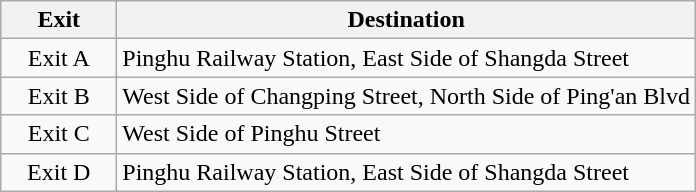<table class="wikitable">
<tr>
<th style="width:70px" colspan="2">Exit</th>
<th>Destination</th>
</tr>
<tr>
<td align="center" colspan="2">Exit A</td>
<td>Pinghu Railway Station, East Side of Shangda Street</td>
</tr>
<tr>
<td align="center" colspan="2">Exit B</td>
<td>West Side of Changping Street, North Side of Ping'an Blvd</td>
</tr>
<tr>
<td align="center" colspan="2">Exit C</td>
<td>West Side of Pinghu Street</td>
</tr>
<tr>
<td align="center" colspan="2">Exit D</td>
<td>Pinghu Railway Station, East Side of Shangda Street</td>
</tr>
</table>
